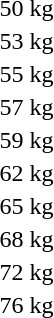<table>
<tr>
<td rowspan=2>50 kg</td>
<td rowspan=2></td>
<td rowspan=2></td>
<td></td>
</tr>
<tr>
<td></td>
</tr>
<tr>
<td rowspan=2>53 kg</td>
<td rowspan=2></td>
<td rowspan=2></td>
<td></td>
</tr>
<tr>
<td></td>
</tr>
<tr>
<td rowspan=2>55 kg</td>
<td rowspan=2></td>
<td rowspan=2></td>
<td></td>
</tr>
<tr>
<td></td>
</tr>
<tr>
<td rowspan=2>57 kg</td>
<td rowspan=2></td>
<td rowspan=2></td>
<td></td>
</tr>
<tr>
<td></td>
</tr>
<tr>
<td rowspan=2>59 kg</td>
<td rowspan=2></td>
<td rowspan=2></td>
<td></td>
</tr>
<tr>
<td></td>
</tr>
<tr>
<td>62 kg</td>
<td></td>
<td></td>
<td></td>
</tr>
<tr>
<td>65 kg</td>
<td></td>
<td></td>
<td></td>
</tr>
<tr>
<td>68 kg</td>
<td></td>
<td></td>
<td></td>
</tr>
<tr>
<td>72 kg</td>
<td></td>
<td></td>
<td></td>
</tr>
<tr>
<td>76 kg</td>
<td></td>
<td></td>
<td></td>
</tr>
</table>
